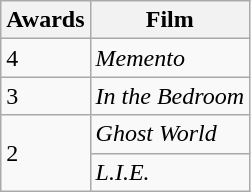<table class="wikitable">
<tr>
<th>Awards</th>
<th>Film</th>
</tr>
<tr>
<td>4</td>
<td><em>Memento</em></td>
</tr>
<tr>
<td>3</td>
<td><em>In the Bedroom</em></td>
</tr>
<tr>
<td rowspan="2" 2>2</td>
<td><em>Ghost World</em></td>
</tr>
<tr>
<td><em>L.I.E.</em></td>
</tr>
</table>
